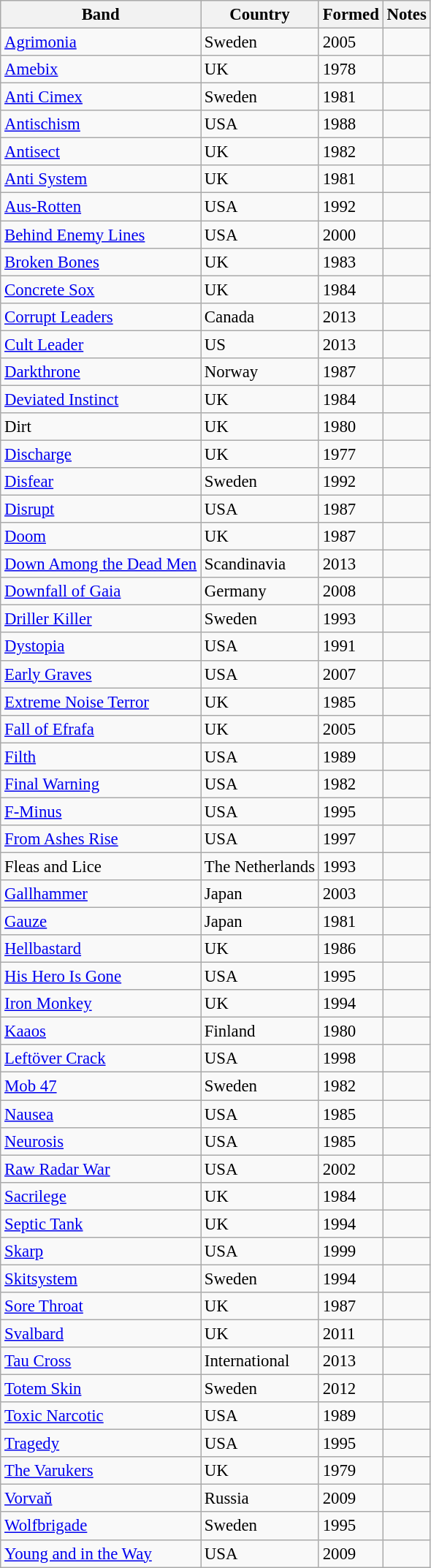<table class="wikitable sortable" style="font-size: 95%">
<tr>
<th>Band</th>
<th>Country</th>
<th>Formed</th>
<th class=unsortable>Notes</th>
</tr>
<tr>
<td><a href='#'>Agrimonia</a></td>
<td>Sweden</td>
<td>2005</td>
<td></td>
</tr>
<tr>
<td><a href='#'>Amebix</a></td>
<td>UK</td>
<td>1978</td>
<td></td>
</tr>
<tr>
<td><a href='#'>Anti Cimex</a></td>
<td>Sweden</td>
<td>1981</td>
<td></td>
</tr>
<tr>
<td><a href='#'>Antischism</a></td>
<td>USA</td>
<td>1988</td>
<td></td>
</tr>
<tr>
<td><a href='#'>Antisect</a></td>
<td>UK</td>
<td>1982</td>
<td></td>
</tr>
<tr>
<td><a href='#'>Anti System</a></td>
<td>UK</td>
<td>1981</td>
<td></td>
</tr>
<tr>
<td><a href='#'>Aus-Rotten</a></td>
<td>USA</td>
<td>1992</td>
<td></td>
</tr>
<tr>
<td><a href='#'>Behind Enemy Lines</a></td>
<td>USA</td>
<td>2000</td>
<td></td>
</tr>
<tr>
<td><a href='#'>Broken Bones</a></td>
<td>UK</td>
<td>1983</td>
<td></td>
</tr>
<tr>
<td><a href='#'>Concrete Sox</a></td>
<td>UK</td>
<td>1984</td>
<td></td>
</tr>
<tr>
<td><a href='#'>Corrupt Leaders</a></td>
<td>Canada</td>
<td>2013</td>
<td><br></td>
</tr>
<tr>
<td><a href='#'>Cult Leader</a></td>
<td>US</td>
<td>2013</td>
<td></td>
</tr>
<tr>
<td><a href='#'>Darkthrone</a></td>
<td>Norway</td>
<td>1987</td>
<td></td>
</tr>
<tr>
<td><a href='#'>Deviated Instinct</a></td>
<td>UK</td>
<td>1984</td>
<td></td>
</tr>
<tr>
<td>Dirt</td>
<td>UK</td>
<td>1980</td>
<td></td>
</tr>
<tr>
<td><a href='#'>Discharge</a></td>
<td>UK</td>
<td>1977</td>
<td></td>
</tr>
<tr>
<td><a href='#'>Disfear</a></td>
<td>Sweden</td>
<td>1992</td>
<td></td>
</tr>
<tr>
<td><a href='#'>Disrupt</a></td>
<td>USA</td>
<td>1987</td>
<td></td>
</tr>
<tr>
<td><a href='#'>Doom</a></td>
<td>UK</td>
<td>1987</td>
<td></td>
</tr>
<tr>
<td><a href='#'>Down Among the Dead Men</a></td>
<td>Scandinavia</td>
<td>2013</td>
<td></td>
</tr>
<tr>
<td><a href='#'>Downfall of Gaia</a></td>
<td>Germany</td>
<td>2008</td>
<td></td>
</tr>
<tr>
<td><a href='#'>Driller Killer</a></td>
<td>Sweden</td>
<td>1993</td>
<td></td>
</tr>
<tr>
<td><a href='#'>Dystopia</a></td>
<td>USA</td>
<td>1991</td>
<td></td>
</tr>
<tr>
<td><a href='#'>Early Graves</a></td>
<td>USA</td>
<td>2007</td>
<td></td>
</tr>
<tr>
<td><a href='#'>Extreme Noise Terror</a></td>
<td>UK</td>
<td>1985</td>
<td></td>
</tr>
<tr>
<td><a href='#'>Fall of Efrafa</a></td>
<td>UK</td>
<td>2005</td>
<td></td>
</tr>
<tr>
<td><a href='#'>Filth</a></td>
<td>USA</td>
<td>1989</td>
<td></td>
</tr>
<tr>
<td><a href='#'>Final Warning</a></td>
<td>USA</td>
<td>1982</td>
<td></td>
</tr>
<tr>
<td><a href='#'>F-Minus</a></td>
<td>USA</td>
<td>1995</td>
<td></td>
</tr>
<tr>
<td><a href='#'>From Ashes Rise</a></td>
<td>USA</td>
<td>1997</td>
<td></td>
</tr>
<tr>
<td>Fleas and Lice</td>
<td>The Netherlands</td>
<td>1993</td>
<td></td>
</tr>
<tr>
<td><a href='#'>Gallhammer</a></td>
<td>Japan</td>
<td>2003</td>
<td></td>
</tr>
<tr>
<td><a href='#'>Gauze</a></td>
<td>Japan</td>
<td>1981</td>
<td></td>
</tr>
<tr>
<td><a href='#'>Hellbastard</a></td>
<td>UK</td>
<td>1986</td>
<td></td>
</tr>
<tr>
<td><a href='#'>His Hero Is Gone</a></td>
<td>USA</td>
<td>1995</td>
<td></td>
</tr>
<tr>
<td><a href='#'>Iron Monkey</a></td>
<td>UK</td>
<td>1994</td>
<td></td>
</tr>
<tr>
<td><a href='#'>Kaaos</a></td>
<td>Finland</td>
<td>1980</td>
<td></td>
</tr>
<tr>
<td><a href='#'>Leftöver Crack</a></td>
<td>USA</td>
<td>1998</td>
<td></td>
</tr>
<tr>
<td><a href='#'>Mob 47</a></td>
<td>Sweden</td>
<td>1982</td>
<td></td>
</tr>
<tr>
<td><a href='#'>Nausea</a></td>
<td>USA</td>
<td>1985</td>
<td></td>
</tr>
<tr>
<td><a href='#'>Neurosis</a></td>
<td>USA</td>
<td>1985</td>
<td></td>
</tr>
<tr>
<td><a href='#'>Raw Radar War</a></td>
<td>USA</td>
<td>2002</td>
<td></td>
</tr>
<tr>
<td><a href='#'>Sacrilege</a></td>
<td>UK</td>
<td>1984</td>
<td></td>
</tr>
<tr>
<td><a href='#'>Septic Tank</a></td>
<td>UK</td>
<td>1994</td>
<td></td>
</tr>
<tr>
<td><a href='#'>Skarp</a></td>
<td>USA</td>
<td>1999</td>
<td></td>
</tr>
<tr>
<td><a href='#'>Skitsystem</a></td>
<td>Sweden</td>
<td>1994</td>
<td></td>
</tr>
<tr>
<td><a href='#'>Sore Throat</a></td>
<td>UK</td>
<td>1987</td>
<td></td>
</tr>
<tr>
<td><a href='#'>Svalbard</a></td>
<td>UK</td>
<td>2011</td>
<td></td>
</tr>
<tr>
<td><a href='#'>Tau Cross</a></td>
<td>International</td>
<td>2013</td>
<td></td>
</tr>
<tr>
<td><a href='#'>Totem Skin</a></td>
<td>Sweden</td>
<td>2012</td>
<td></td>
</tr>
<tr>
<td><a href='#'>Toxic Narcotic</a></td>
<td>USA</td>
<td>1989</td>
<td></td>
</tr>
<tr>
<td><a href='#'>Tragedy</a></td>
<td>USA</td>
<td>1995</td>
<td></td>
</tr>
<tr>
<td><a href='#'>The Varukers</a></td>
<td>UK</td>
<td>1979</td>
<td></td>
</tr>
<tr>
<td><a href='#'>Vorvaň</a></td>
<td>Russia</td>
<td>2009</td>
<td></td>
</tr>
<tr>
<td><a href='#'>Wolfbrigade</a></td>
<td>Sweden</td>
<td>1995</td>
<td></td>
</tr>
<tr>
<td><a href='#'>Young and in the Way</a></td>
<td>USA</td>
<td>2009</td>
<td></td>
</tr>
</table>
